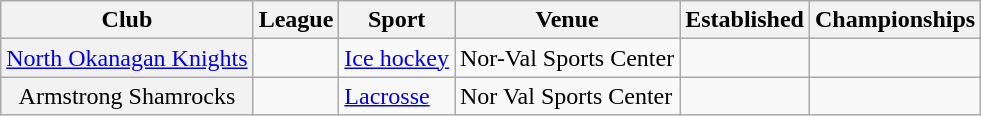<table class="wikitable sortable">
<tr>
<th scope="col">Club</th>
<th scope="col">League</th>
<th scope="col">Sport</th>
<th scope="col">Venue</th>
<th scope="col">Established</th>
<th scope="col">Championships</th>
</tr>
<tr>
<th scope="row" style="font-weight: normal;"><a href='#'>North Okanagan Knights</a></th>
<td></td>
<td><a href='#'>Ice hockey</a></td>
<td>Nor-Val Sports Center</td>
<td></td>
<td></td>
</tr>
<tr>
<th scope="row" style="font-weight: normal;">Armstrong Shamrocks</th>
<td></td>
<td><a href='#'>Lacrosse</a></td>
<td>Nor Val Sports Center</td>
<td></td>
<td></td>
</tr>
</table>
